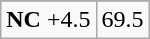<table class="wikitable">
<tr align="center">
</tr>
<tr align="center">
<td><strong>NC</strong> +4.5</td>
<td>69.5</td>
</tr>
</table>
